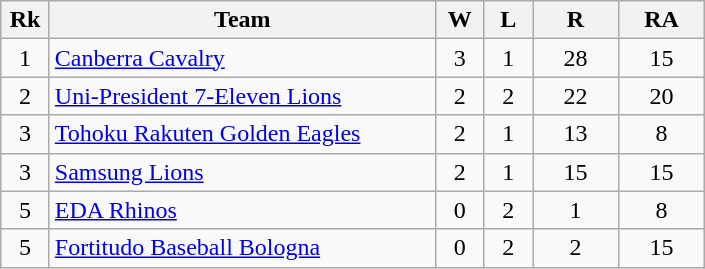<table class=wikitable style=text-align:center>
<tr>
<th width=25>Rk</th>
<th width=250>Team</th>
<th width=25>W</th>
<th width=25>L</th>
<th width=50>R</th>
<th width=50>RA</th>
</tr>
<tr>
<td>1</td>
<td align=left> <a href='#'>Canberra Cavalry</a></td>
<td>3</td>
<td>1</td>
<td>28</td>
<td>15</td>
</tr>
<tr>
<td>2</td>
<td align=left> <a href='#'>Uni-President 7-Eleven Lions</a></td>
<td>2</td>
<td>2</td>
<td>22</td>
<td>20</td>
</tr>
<tr>
<td>3</td>
<td align=left> <a href='#'>Tohoku Rakuten Golden Eagles</a></td>
<td>2</td>
<td>1</td>
<td>13</td>
<td>8</td>
</tr>
<tr>
<td>3</td>
<td align=left> <a href='#'>Samsung Lions</a></td>
<td>2</td>
<td>1</td>
<td>15</td>
<td>15</td>
</tr>
<tr>
<td>5</td>
<td align=left> <a href='#'>EDA Rhinos</a></td>
<td>0</td>
<td>2</td>
<td>1</td>
<td>8</td>
</tr>
<tr>
<td>5</td>
<td align=left> <a href='#'>Fortitudo Baseball Bologna</a></td>
<td>0</td>
<td>2</td>
<td>2</td>
<td>15</td>
</tr>
</table>
